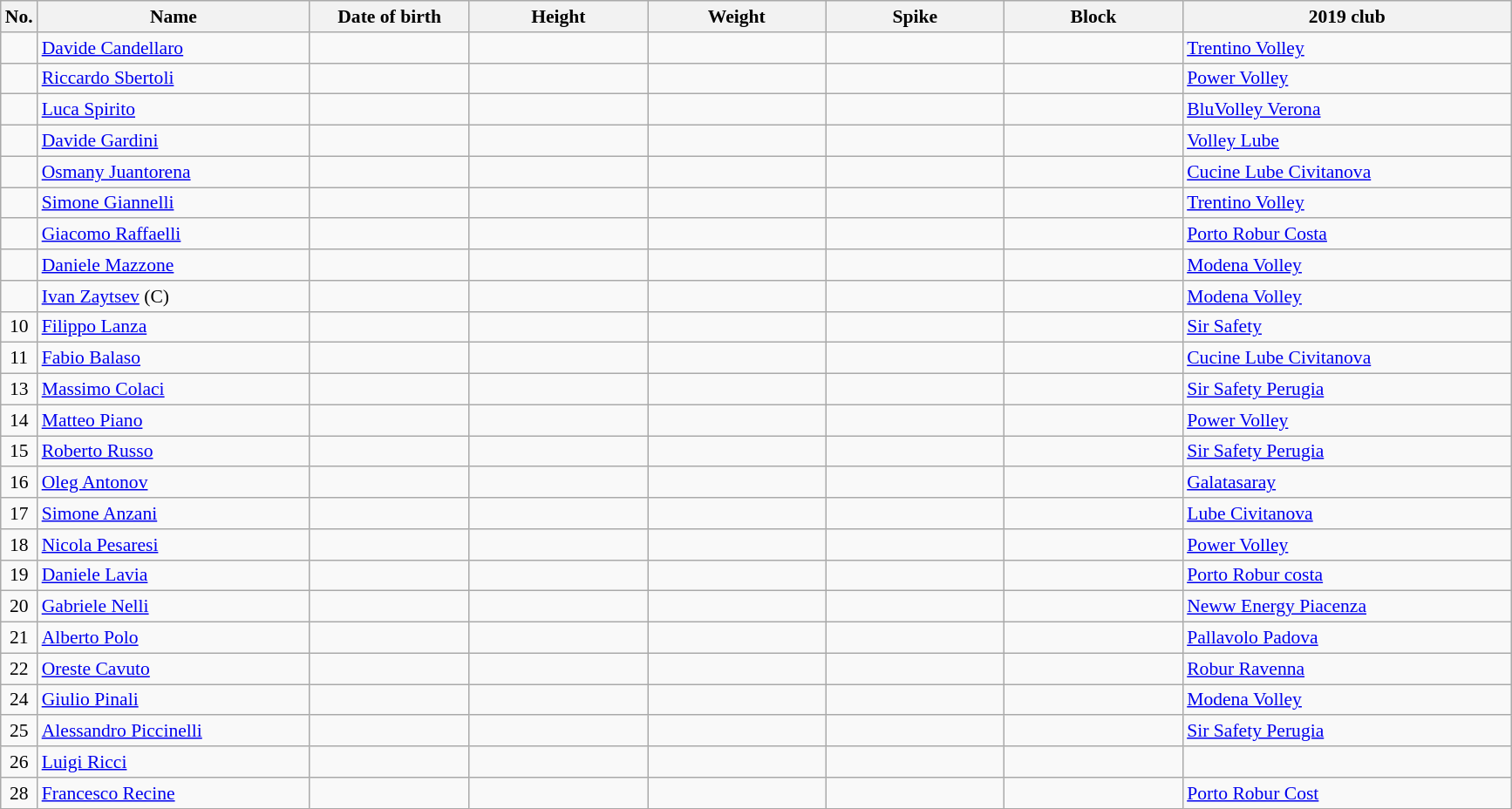<table class="wikitable sortable" style="font-size:90%; text-align:center;">
<tr>
<th>No.</th>
<th style="width:14em">Name</th>
<th style="width:8em">Date of birth</th>
<th style="width:9em">Height</th>
<th style="width:9em">Weight</th>
<th style="width:9em">Spike</th>
<th style="width:9em">Block</th>
<th style="width:17em">2019 club</th>
</tr>
<tr>
<td></td>
<td align=left><a href='#'>Davide Candellaro</a></td>
<td align=right></td>
<td></td>
<td></td>
<td></td>
<td></td>
<td align=left> <a href='#'>Trentino Volley</a></td>
</tr>
<tr>
<td></td>
<td align=left><a href='#'>Riccardo Sbertoli</a></td>
<td align=right></td>
<td></td>
<td></td>
<td></td>
<td></td>
<td align=left> <a href='#'>Power Volley</a></td>
</tr>
<tr>
<td></td>
<td align=left><a href='#'>Luca Spirito</a></td>
<td align=right></td>
<td></td>
<td></td>
<td></td>
<td></td>
<td align=left> <a href='#'>BluVolley Verona</a></td>
</tr>
<tr>
<td></td>
<td align=left><a href='#'>Davide Gardini</a></td>
<td align=right></td>
<td></td>
<td></td>
<td></td>
<td></td>
<td align=left> <a href='#'>Volley Lube</a></td>
</tr>
<tr>
<td></td>
<td align=left><a href='#'>Osmany Juantorena</a></td>
<td align=right></td>
<td></td>
<td></td>
<td></td>
<td></td>
<td align=left> <a href='#'>Cucine Lube Civitanova</a></td>
</tr>
<tr>
<td></td>
<td align=left><a href='#'>Simone Giannelli</a></td>
<td align=right></td>
<td></td>
<td></td>
<td></td>
<td></td>
<td align=left> <a href='#'>Trentino Volley</a></td>
</tr>
<tr>
<td></td>
<td align=left><a href='#'>Giacomo Raffaelli</a></td>
<td align=right></td>
<td></td>
<td></td>
<td></td>
<td></td>
<td align=left> <a href='#'>Porto Robur Costa</a></td>
</tr>
<tr>
<td></td>
<td align=left><a href='#'>Daniele Mazzone</a></td>
<td align=right></td>
<td></td>
<td></td>
<td></td>
<td></td>
<td align=left> <a href='#'>Modena Volley</a></td>
</tr>
<tr>
<td></td>
<td align=left><a href='#'>Ivan Zaytsev</a> (C)</td>
<td align="right"></td>
<td></td>
<td></td>
<td></td>
<td></td>
<td align=left> <a href='#'>Modena Volley</a></td>
</tr>
<tr>
<td>10</td>
<td align=left><a href='#'>Filippo Lanza</a></td>
<td align=right></td>
<td></td>
<td></td>
<td></td>
<td></td>
<td align=left> <a href='#'>Sir Safety</a></td>
</tr>
<tr>
<td>11</td>
<td align=left><a href='#'>Fabio Balaso</a></td>
<td align=right></td>
<td></td>
<td></td>
<td></td>
<td></td>
<td align=left> <a href='#'>Cucine Lube Civitanova</a></td>
</tr>
<tr>
<td>13</td>
<td align=left><a href='#'>Massimo Colaci</a></td>
<td align=right></td>
<td></td>
<td></td>
<td></td>
<td></td>
<td align=left> <a href='#'>Sir Safety Perugia</a></td>
</tr>
<tr>
<td>14</td>
<td align=left><a href='#'>Matteo Piano</a></td>
<td align=right></td>
<td></td>
<td></td>
<td></td>
<td></td>
<td align=left> <a href='#'>Power Volley</a></td>
</tr>
<tr>
<td>15</td>
<td align=left><a href='#'>Roberto Russo</a></td>
<td align=right></td>
<td></td>
<td></td>
<td></td>
<td></td>
<td align=left> <a href='#'>Sir Safety Perugia</a></td>
</tr>
<tr>
<td>16</td>
<td align=left><a href='#'>Oleg Antonov</a></td>
<td align=right></td>
<td></td>
<td></td>
<td></td>
<td></td>
<td align=left> <a href='#'>Galatasaray</a></td>
</tr>
<tr>
<td>17</td>
<td align=left><a href='#'>Simone Anzani</a></td>
<td align=right></td>
<td></td>
<td></td>
<td></td>
<td></td>
<td align=left> <a href='#'>Lube Civitanova</a></td>
</tr>
<tr>
<td>18</td>
<td align=left><a href='#'>Nicola Pesaresi</a></td>
<td align=right></td>
<td></td>
<td></td>
<td></td>
<td></td>
<td align=left> <a href='#'>Power Volley</a></td>
</tr>
<tr>
<td>19</td>
<td align=left><a href='#'>Daniele Lavia</a></td>
<td align=right></td>
<td></td>
<td></td>
<td></td>
<td></td>
<td align=left> <a href='#'>Porto Robur costa</a></td>
</tr>
<tr>
<td>20</td>
<td align=left><a href='#'>Gabriele Nelli</a></td>
<td align=right></td>
<td></td>
<td></td>
<td></td>
<td></td>
<td align=left> <a href='#'>Neww Energy Piacenza</a></td>
</tr>
<tr>
<td>21</td>
<td align=left><a href='#'>Alberto Polo</a></td>
<td align=right></td>
<td></td>
<td></td>
<td></td>
<td></td>
<td align=left> <a href='#'>Pallavolo Padova</a></td>
</tr>
<tr>
<td>22</td>
<td align=left><a href='#'>Oreste Cavuto</a></td>
<td align=right></td>
<td></td>
<td></td>
<td></td>
<td></td>
<td align=left> <a href='#'>Robur Ravenna</a></td>
</tr>
<tr>
<td>24</td>
<td align=left><a href='#'>Giulio Pinali</a></td>
<td align=right></td>
<td></td>
<td></td>
<td></td>
<td></td>
<td align=left> <a href='#'>Modena Volley</a></td>
</tr>
<tr>
<td>25</td>
<td align=left><a href='#'>Alessandro Piccinelli</a></td>
<td align=right></td>
<td></td>
<td></td>
<td></td>
<td></td>
<td align=left> <a href='#'>Sir Safety Perugia</a></td>
</tr>
<tr>
<td>26</td>
<td align=left><a href='#'>Luigi Ricci</a></td>
<td align=right></td>
<td></td>
<td></td>
<td></td>
<td></td>
<td align=left></td>
</tr>
<tr>
<td>28</td>
<td align=left><a href='#'>Francesco Recine</a></td>
<td align=right></td>
<td></td>
<td></td>
<td></td>
<td></td>
<td align=left> <a href='#'>Porto Robur Cost</a></td>
</tr>
</table>
